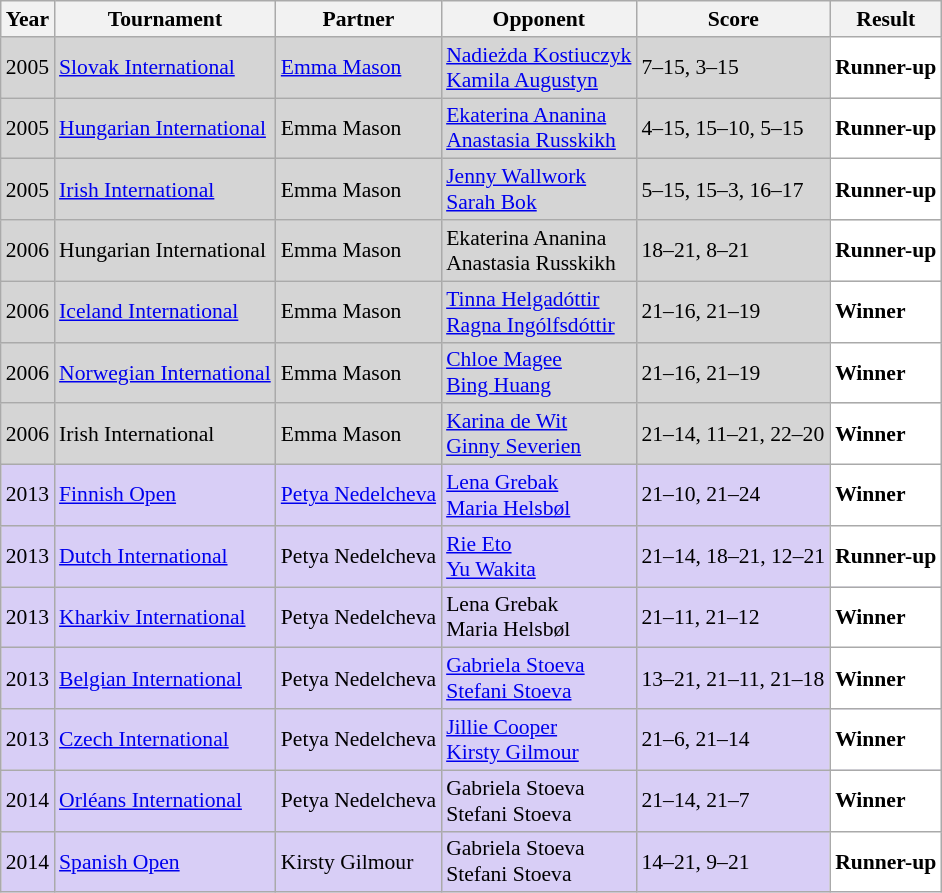<table class="sortable wikitable" style="font-size: 90%;">
<tr>
<th>Year</th>
<th>Tournament</th>
<th>Partner</th>
<th>Opponent</th>
<th>Score</th>
<th>Result</th>
</tr>
<tr style="background:#D5D5D5">
<td align="center">2005</td>
<td align="left"><a href='#'>Slovak International</a></td>
<td align="left"> <a href='#'>Emma Mason</a></td>
<td align="left"> <a href='#'>Nadieżda Kostiuczyk</a><br> <a href='#'>Kamila Augustyn</a></td>
<td align="left">7–15, 3–15</td>
<td style="text-align:left; background:white"> <strong>Runner-up</strong></td>
</tr>
<tr style="background:#D5D5D5">
<td align="center">2005</td>
<td align="left"><a href='#'>Hungarian International</a></td>
<td align="left"> Emma Mason</td>
<td align="left"> <a href='#'>Ekaterina Ananina</a><br> <a href='#'>Anastasia Russkikh</a></td>
<td align="left">4–15, 15–10, 5–15</td>
<td style="text-align:left; background:white"> <strong>Runner-up</strong></td>
</tr>
<tr style="background:#D5D5D5">
<td align="center">2005</td>
<td align="left"><a href='#'>Irish International</a></td>
<td align="left"> Emma Mason</td>
<td align="left"> <a href='#'>Jenny Wallwork</a><br> <a href='#'>Sarah Bok</a></td>
<td align="left">5–15, 15–3, 16–17</td>
<td style="text-align:left; background:white"> <strong>Runner-up</strong></td>
</tr>
<tr style="background:#D5D5D5">
<td align="center">2006</td>
<td align="left">Hungarian International</td>
<td align="left"> Emma Mason</td>
<td align="left"> Ekaterina Ananina<br> Anastasia Russkikh</td>
<td align="left">18–21, 8–21</td>
<td style="text-align:left; background:white"> <strong>Runner-up</strong></td>
</tr>
<tr style="background:#D5D5D5">
<td align="center">2006</td>
<td align="left"><a href='#'>Iceland International</a></td>
<td align="left"> Emma Mason</td>
<td align="left"> <a href='#'>Tinna Helgadóttir</a><br> <a href='#'>Ragna Ingólfsdóttir</a></td>
<td align="left">21–16, 21–19</td>
<td style="text-align:left; background:white"> <strong>Winner</strong></td>
</tr>
<tr style="background:#D5D5D5">
<td align="center">2006</td>
<td align="left"><a href='#'>Norwegian International</a></td>
<td align="left"> Emma Mason</td>
<td align="left"> <a href='#'>Chloe Magee</a><br> <a href='#'>Bing Huang</a></td>
<td align="left">21–16, 21–19</td>
<td style="text-align:left; background:white"> <strong>Winner</strong></td>
</tr>
<tr style="background:#D5D5D5">
<td align="center">2006</td>
<td align="left">Irish International</td>
<td align="left"> Emma Mason</td>
<td align="left"> <a href='#'>Karina de Wit</a><br> <a href='#'>Ginny Severien</a></td>
<td align="left">21–14, 11–21, 22–20</td>
<td style="text-align:left; background:white"> <strong>Winner</strong></td>
</tr>
<tr style="background:#D8CEF6">
<td align="center">2013</td>
<td align="left"><a href='#'>Finnish Open</a></td>
<td align="left"> <a href='#'>Petya Nedelcheva</a></td>
<td align="left"> <a href='#'>Lena Grebak</a><br> <a href='#'>Maria Helsbøl</a></td>
<td align="left">21–10, 21–24</td>
<td style="text-align:left; background:white"> <strong>Winner</strong></td>
</tr>
<tr style="background:#D8CEF6">
<td align="center">2013</td>
<td align="left"><a href='#'>Dutch International</a></td>
<td align="left"> Petya Nedelcheva</td>
<td align="left"> <a href='#'>Rie Eto</a><br> <a href='#'>Yu Wakita</a></td>
<td align="left">21–14, 18–21, 12–21</td>
<td style="text-align:left; background:white"> <strong>Runner-up</strong></td>
</tr>
<tr style="background:#D8CEF6">
<td align="center">2013</td>
<td align="left"><a href='#'>Kharkiv International</a></td>
<td align="left"> Petya Nedelcheva</td>
<td align="left"> Lena Grebak<br> Maria Helsbøl</td>
<td align="left">21–11, 21–12</td>
<td style="text-align:left; background:white"> <strong>Winner</strong></td>
</tr>
<tr style="background:#D8CEF6">
<td align="center">2013</td>
<td align="left"><a href='#'>Belgian International</a></td>
<td align="left"> Petya Nedelcheva</td>
<td align="left"> <a href='#'>Gabriela Stoeva</a><br> <a href='#'>Stefani Stoeva</a></td>
<td align="left">13–21, 21–11, 21–18</td>
<td style="text-align:left; background:white"> <strong>Winner</strong></td>
</tr>
<tr style="background:#D8CEF6">
<td align="center">2013</td>
<td align="left"><a href='#'>Czech International</a></td>
<td align="left"> Petya Nedelcheva</td>
<td align="left"> <a href='#'>Jillie Cooper</a><br> <a href='#'>Kirsty Gilmour</a></td>
<td align="left">21–6, 21–14</td>
<td style="text-align:left; background:white"> <strong>Winner</strong></td>
</tr>
<tr style="background:#D8CEF6">
<td align="center">2014</td>
<td align="left"><a href='#'>Orléans International</a></td>
<td align="left"> Petya Nedelcheva</td>
<td align="left"> Gabriela Stoeva<br> Stefani Stoeva</td>
<td align="left">21–14, 21–7</td>
<td style="text-align:left; background:white"> <strong>Winner</strong></td>
</tr>
<tr style="background:#D8CEF6">
<td align="center">2014</td>
<td align="left"><a href='#'>Spanish Open</a></td>
<td align="left"> Kirsty Gilmour</td>
<td align="left"> Gabriela Stoeva<br> Stefani Stoeva</td>
<td align="left">14–21, 9–21</td>
<td style="text-align:left; background:white"> <strong>Runner-up</strong></td>
</tr>
</table>
